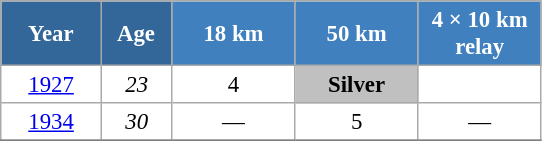<table class="wikitable" style="font-size:95%; text-align:center; border:grey solid 1px; border-collapse:collapse; background:#ffffff;">
<tr>
<th style="background-color:#369; color:white; width:60px;"> Year </th>
<th style="background-color:#369; color:white; width:40px;"> Age </th>
<th style="background-color:#4180be; color:white; width:75px;"> 18 km </th>
<th style="background-color:#4180be; color:white; width:75px;"> 50 km </th>
<th style="background-color:#4180be; color:white; width:75px;"> 4 × 10 km <br> relay </th>
</tr>
<tr>
<td><a href='#'>1927</a></td>
<td><em>23</em></td>
<td>4</td>
<td style="background:silver;"><strong>Silver</strong></td>
<td></td>
</tr>
<tr>
<td><a href='#'>1934</a></td>
<td><em>30</em></td>
<td>—</td>
<td>5</td>
<td>—</td>
</tr>
<tr>
</tr>
</table>
